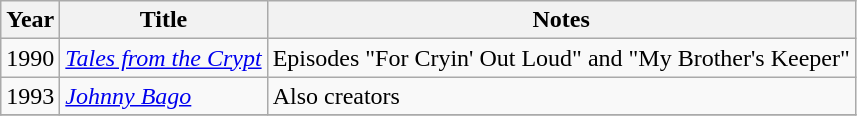<table class="wikitable">
<tr>
<th>Year</th>
<th>Title</th>
<th>Notes</th>
</tr>
<tr>
<td>1990</td>
<td><em><a href='#'>Tales from the Crypt</a></em></td>
<td>Episodes "For Cryin' Out Loud" and "My Brother's Keeper"</td>
</tr>
<tr>
<td>1993</td>
<td><em><a href='#'>Johnny Bago</a></em></td>
<td>Also creators</td>
</tr>
<tr>
</tr>
</table>
